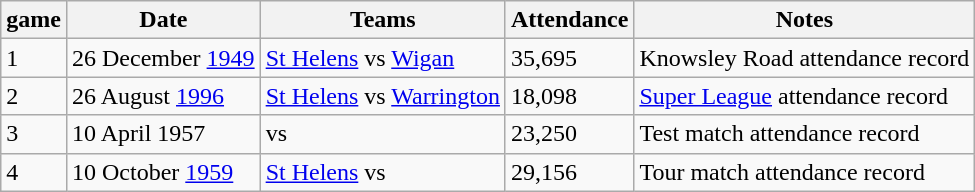<table class="wikitable">
<tr>
<th>game</th>
<th>Date</th>
<th>Teams</th>
<th>Attendance</th>
<th>Notes</th>
</tr>
<tr>
<td>1</td>
<td>26 December <a href='#'>1949</a></td>
<td> <a href='#'>St Helens</a> vs  <a href='#'>Wigan</a></td>
<td>35,695</td>
<td>Knowsley Road attendance record</td>
</tr>
<tr>
<td>2</td>
<td>26 August <a href='#'>1996</a></td>
<td> <a href='#'>St Helens</a> vs  <a href='#'>Warrington</a></td>
<td>18,098</td>
<td><a href='#'>Super League</a> attendance record</td>
</tr>
<tr>
<td>3</td>
<td>10 April 1957</td>
<td> vs </td>
<td>23,250</td>
<td>Test match attendance record</td>
</tr>
<tr>
<td>4</td>
<td>10 October <a href='#'>1959</a></td>
<td> <a href='#'>St Helens</a> vs  </td>
<td>29,156</td>
<td>Tour match attendance record</td>
</tr>
</table>
